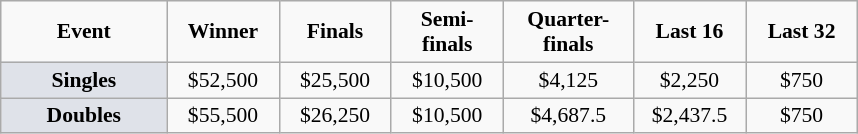<table class="wikitable" style="font-size:90%; text-align:center">
<tr>
<td width="104px"><strong>Event</strong></td>
<td width="68px"><strong>Winner</strong></td>
<td width="68px"><strong>Finals</strong></td>
<td width="68px"><strong>Semi-finals</strong></td>
<td width="80px"><strong>Quarter-finals</strong></td>
<td width="68px"><strong>Last 16</strong></td>
<td width="68px"><strong>Last 32</strong></td>
</tr>
<tr>
<td bgcolor="#dfe2e9"><strong>Singles</strong></td>
<td>$52,500</td>
<td>$25,500</td>
<td>$10,500</td>
<td>$4,125</td>
<td>$2,250</td>
<td>$750</td>
</tr>
<tr>
<td bgcolor="#dfe2e9"><strong>Doubles</strong></td>
<td>$55,500</td>
<td>$26,250</td>
<td>$10,500</td>
<td>$4,687.5</td>
<td>$2,437.5</td>
<td>$750</td>
</tr>
</table>
